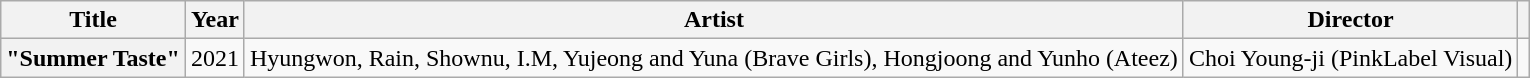<table class="wikitable plainrowheaders" style="text-align:center;">
<tr>
<th scope="col">Title</th>
<th scope="col">Year</th>
<th scope="col">Artist</th>
<th scope="col">Director</th>
<th scope="col" class="unsortable"></th>
</tr>
<tr>
<th scope="row">"Summer Taste"</th>
<td>2021</td>
<td>Hyungwon, Rain, Shownu, I.M, Yujeong and Yuna (Brave Girls), Hongjoong and Yunho (Ateez)</td>
<td>Choi Young-ji (PinkLabel Visual)</td>
<td></td>
</tr>
</table>
